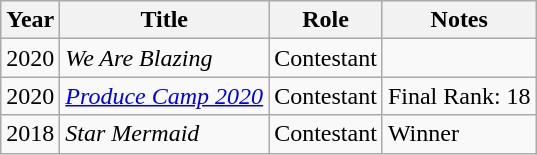<table class="wikitable">
<tr>
<th>Year</th>
<th>Title</th>
<th>Role</th>
<th>Notes</th>
</tr>
<tr>
<td>2020</td>
<td><em>We Are Blazing</em></td>
<td>Contestant</td>
<td></td>
</tr>
<tr>
<td>2020</td>
<td><em><a href='#'>Produce Camp 2020</a></em></td>
<td>Contestant</td>
<td>Final Rank: 18</td>
</tr>
<tr>
<td>2018</td>
<td><em>Star Mermaid</em></td>
<td>Contestant</td>
<td>Winner</td>
</tr>
</table>
